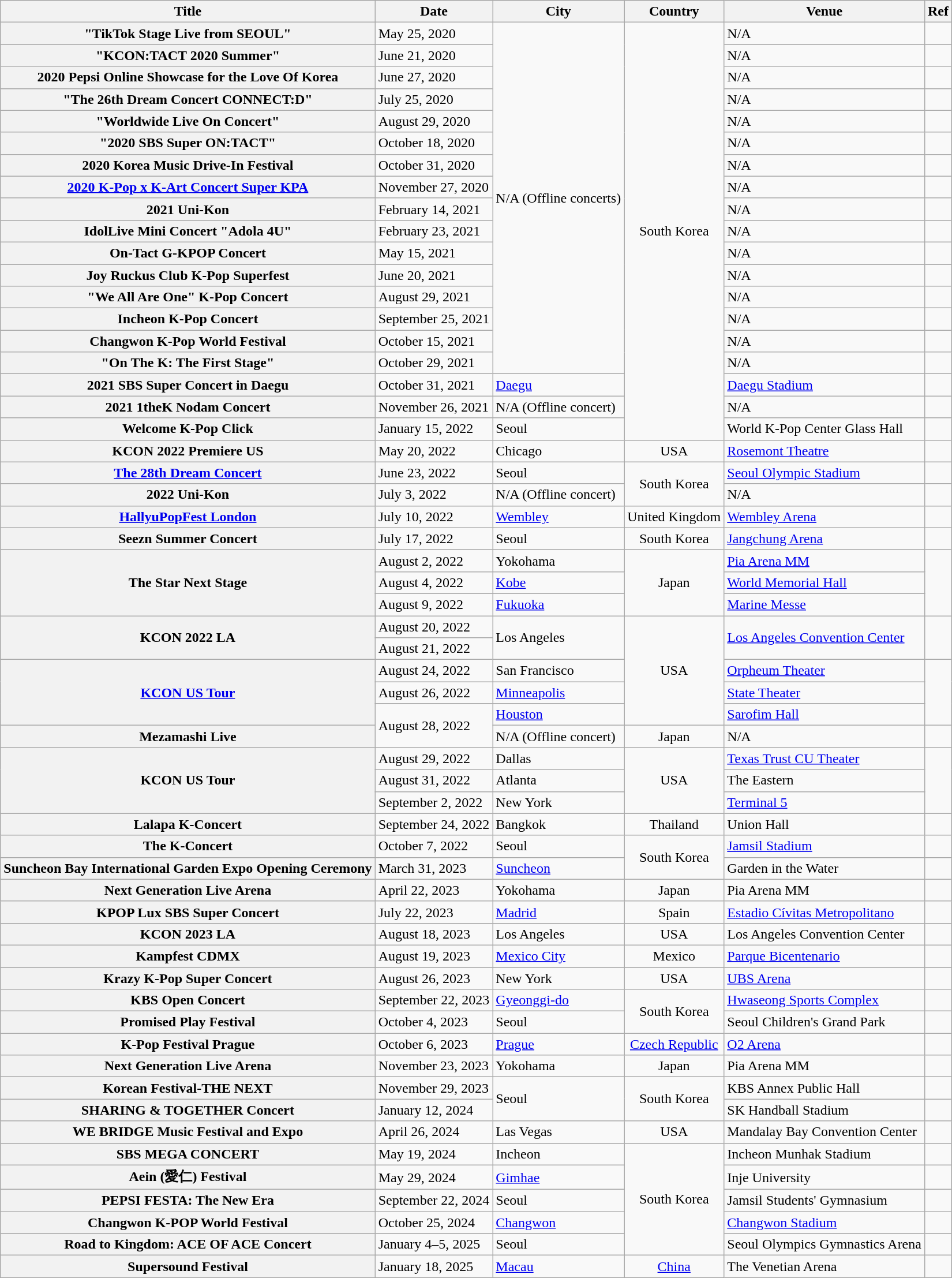<table class="wikitable plainrowheaders">
<tr>
<th scope="col">Title</th>
<th scope="col">Date</th>
<th scope="col">City</th>
<th scope="col">Country</th>
<th scope="col">Venue</th>
<th scope="col">Ref</th>
</tr>
<tr>
<th scope="row">"TikTok Stage Live from SEOUL"</th>
<td>May 25, 2020</td>
<td rowspan="16">N/A (Offline concerts)</td>
<td align=center rowspan="19">South Korea</td>
<td>N/A</td>
<td align=center></td>
</tr>
<tr>
<th scope="row" align=center>"KCON:TACT 2020 Summer"</th>
<td>June 21, 2020</td>
<td>N/A</td>
<td align=center></td>
</tr>
<tr>
<th scope="row">2020 Pepsi Online Showcase for the Love Of Korea</th>
<td>June 27, 2020</td>
<td>N/A</td>
<td align=center></td>
</tr>
<tr>
<th scope="row" align=center>"The 26th Dream Concert CONNECT:D"</th>
<td>July 25, 2020</td>
<td>N/A</td>
<td align=center></td>
</tr>
<tr>
<th scope="row" align=center>"Worldwide Live On Concert"</th>
<td>August 29, 2020</td>
<td>N/A</td>
<td align=center></td>
</tr>
<tr>
<th scope="row" align=center>"2020 SBS Super ON:TACT"</th>
<td>October 18, 2020</td>
<td>N/A</td>
<td align=center></td>
</tr>
<tr>
<th scope="row" align=center>2020 Korea Music Drive-In Festival</th>
<td>October 31, 2020</td>
<td>N/A</td>
<td align=center></td>
</tr>
<tr>
<th scope="row" align=center><a href='#'>2020 K-Pop x K-Art Concert Super KPA</a></th>
<td>November 27, 2020</td>
<td>N/A</td>
<td align=center></td>
</tr>
<tr>
<th scope="row" align=center>2021 Uni-Kon</th>
<td>February 14, 2021</td>
<td>N/A</td>
<td align=center></td>
</tr>
<tr>
<th scope="row" align=center>IdolLive Mini Concert "Adola 4U"</th>
<td>February 23, 2021</td>
<td>N/A</td>
<td align=center></td>
</tr>
<tr>
<th scope="row" align=center>On-Tact G-KPOP Concert</th>
<td>May 15, 2021</td>
<td>N/A</td>
<td align=center></td>
</tr>
<tr>
<th scope="row" align=center>Joy Ruckus Club K-Pop Superfest</th>
<td>June 20, 2021</td>
<td>N/A</td>
<td align=center></td>
</tr>
<tr>
<th scope="row" align=center>"We All Are One" K-Pop Concert</th>
<td>August 29, 2021</td>
<td>N/A</td>
<td align=center></td>
</tr>
<tr>
<th scope="row" align=center>Incheon K-Pop Concert</th>
<td>September 25, 2021</td>
<td>N/A</td>
<td align=center></td>
</tr>
<tr>
<th scope="row" align=center>Changwon K-Pop World Festival</th>
<td>October 15, 2021</td>
<td>N/A</td>
<td align=center></td>
</tr>
<tr>
<th scope="row" align=center>"On The K: The First Stage"</th>
<td>October 29, 2021</td>
<td>N/A</td>
<td align=center></td>
</tr>
<tr>
<th scope="row" align=center>2021 SBS Super Concert in Daegu</th>
<td>October 31, 2021</td>
<td><a href='#'>Daegu</a></td>
<td><a href='#'>Daegu Stadium</a></td>
<td align=center></td>
</tr>
<tr>
<th scope="row" align=center>2021 1theK Nodam Concert</th>
<td>November 26, 2021</td>
<td>N/A (Offline concert)</td>
<td>N/A</td>
<td align=center></td>
</tr>
<tr>
<th scope="row" align=center>Welcome K-Pop Click</th>
<td>January 15, 2022</td>
<td>Seoul</td>
<td>World K-Pop Center Glass Hall</td>
<td align=center></td>
</tr>
<tr>
<th scope="row" align=center>KCON 2022 Premiere US</th>
<td>May 20, 2022</td>
<td>Chicago</td>
<td align=center>USA</td>
<td><a href='#'>Rosemont Theatre</a></td>
<td align=center></td>
</tr>
<tr>
<th scope="row" align=center><a href='#'>The 28th Dream Concert</a></th>
<td>June 23, 2022</td>
<td>Seoul</td>
<td align=center rowspan="2">South Korea</td>
<td><a href='#'>Seoul Olympic Stadium</a></td>
<td align=center></td>
</tr>
<tr>
<th scope="row" align=center>2022 Uni-Kon</th>
<td>July 3, 2022</td>
<td>N/A (Offline concert)</td>
<td>N/A</td>
<td align=center></td>
</tr>
<tr>
<th scope="row" align=center><a href='#'>HallyuPopFest London</a></th>
<td>July 10, 2022</td>
<td><a href='#'>Wembley</a></td>
<td align=center>United Kingdom</td>
<td><a href='#'>Wembley Arena</a></td>
<td align=center></td>
</tr>
<tr>
<th scope="row" align=center>Seezn Summer Concert</th>
<td>July 17, 2022</td>
<td>Seoul</td>
<td align=center>South Korea</td>
<td><a href='#'>Jangchung Arena</a></td>
<td align=center></td>
</tr>
<tr>
<th scope="row" align=center rowspan="3">The Star Next Stage</th>
<td>August 2, 2022</td>
<td>Yokohama</td>
<td align=center rowspan="3">Japan</td>
<td><a href='#'>Pia Arena MM</a></td>
<td align=center rowspan="3"></td>
</tr>
<tr>
<td>August 4, 2022</td>
<td><a href='#'>Kobe</a></td>
<td><a href='#'>World Memorial Hall</a></td>
</tr>
<tr>
<td>August 9, 2022</td>
<td><a href='#'>Fukuoka</a></td>
<td><a href='#'>Marine Messe</a></td>
</tr>
<tr>
<th scope="row" rowspan="2" align=center>KCON 2022 LA</th>
<td>August 20, 2022</td>
<td rowspan="2">Los Angeles</td>
<td align=center rowspan="5">USA</td>
<td rowspan="2"><a href='#'>Los Angeles Convention Center</a></td>
<td align=center rowspan="2"></td>
</tr>
<tr>
<td>August 21, 2022</td>
</tr>
<tr>
<th scope="row" align=center rowspan="3"><a href='#'>KCON US Tour</a></th>
<td>August 24, 2022</td>
<td>San Francisco</td>
<td><a href='#'>Orpheum Theater</a></td>
<td align=center rowspan="3"></td>
</tr>
<tr>
<td>August 26, 2022</td>
<td><a href='#'>Minneapolis</a></td>
<td><a href='#'>State Theater</a></td>
</tr>
<tr>
<td rowspan="2">August 28, 2022</td>
<td><a href='#'>Houston</a></td>
<td><a href='#'>Sarofim Hall</a></td>
</tr>
<tr>
<th scope="row" align=center>Mezamashi Live</th>
<td>N/A (Offline concert)</td>
<td align=center>Japan</td>
<td>N/A</td>
<td align=center></td>
</tr>
<tr>
<th scope="row" align=center rowspan="3">KCON US Tour</th>
<td>August 29, 2022</td>
<td>Dallas</td>
<td align=center rowspan="3">USA</td>
<td><a href='#'>Texas Trust CU Theater</a></td>
<td align=center rowspan="3"></td>
</tr>
<tr>
<td>August 31, 2022</td>
<td>Atlanta</td>
<td>The Eastern</td>
</tr>
<tr>
<td>September 2, 2022</td>
<td>New York</td>
<td><a href='#'>Terminal 5</a></td>
</tr>
<tr>
<th scope="row" align=center>Lalapa K-Concert</th>
<td>September 24, 2022</td>
<td>Bangkok</td>
<td align=center>Thailand</td>
<td>Union Hall</td>
<td></td>
</tr>
<tr>
<th scope="row" align=center>The K-Concert</th>
<td>October 7, 2022</td>
<td>Seoul</td>
<td align=center rowspan="2">South Korea</td>
<td><a href='#'>Jamsil Stadium</a></td>
<td align=center></td>
</tr>
<tr>
<th scope="row" align=center>Suncheon Bay International Garden Expo Opening Ceremony</th>
<td>March 31, 2023</td>
<td><a href='#'>Suncheon</a></td>
<td>Garden in the Water</td>
<td align=center></td>
</tr>
<tr>
<th scope="row" align=center>Next Generation Live Arena</th>
<td>April 22, 2023</td>
<td>Yokohama</td>
<td align=center>Japan</td>
<td>Pia Arena MM</td>
<td align=center></td>
</tr>
<tr>
<th scope="row" align=center>KPOP Lux SBS Super Concert</th>
<td>July 22, 2023</td>
<td><a href='#'>Madrid</a></td>
<td align=center>Spain</td>
<td><a href='#'>Estadio Cívitas Metropolitano</a></td>
<td align=center></td>
</tr>
<tr>
<th scope="row" align=center>KCON 2023 LA</th>
<td>August 18, 2023</td>
<td>Los Angeles</td>
<td align=center>USA</td>
<td>Los Angeles Convention Center</td>
<td align=center></td>
</tr>
<tr>
<th scope="row" align=center>Kampfest CDMX</th>
<td>August 19, 2023</td>
<td><a href='#'>Mexico City</a></td>
<td align=center>Mexico</td>
<td><a href='#'>Parque Bicentenario</a></td>
<td align=center></td>
</tr>
<tr>
<th scope="row" align=center>Krazy K-Pop Super Concert</th>
<td>August 26, 2023</td>
<td>New York</td>
<td align=center>USA</td>
<td><a href='#'>UBS Arena</a></td>
<td align=center></td>
</tr>
<tr>
<th scope="row" align=center>KBS Open Concert</th>
<td>September 22, 2023</td>
<td><a href='#'>Gyeonggi-do</a></td>
<td align=center rowspan=2>South Korea</td>
<td><a href='#'>Hwaseong Sports Complex</a></td>
<td></td>
</tr>
<tr>
<th scope="row" align=center>Promised Play Festival</th>
<td>October 4, 2023</td>
<td>Seoul</td>
<td>Seoul Children's Grand Park</td>
<td align=center></td>
</tr>
<tr>
<th scope="row" align=center>K-Pop Festival Prague</th>
<td>October 6, 2023</td>
<td><a href='#'>Prague</a></td>
<td align=center><a href='#'>Czech Republic</a></td>
<td><a href='#'>O2 Arena</a></td>
<td align=center></td>
</tr>
<tr>
<th scope="row" align=center>Next Generation Live Arena</th>
<td>November 23, 2023</td>
<td>Yokohama</td>
<td align=center>Japan</td>
<td>Pia Arena MM</td>
<td align=center></td>
</tr>
<tr>
<th scope="row" align=center>Korean Festival-THE NEXT</th>
<td>November 29, 2023</td>
<td rowspan="2">Seoul</td>
<td align=center rowspan="2">South Korea</td>
<td>KBS Annex Public Hall</td>
<td align=center></td>
</tr>
<tr>
<th scope="row" align=center>SHARING & TOGETHER Concert</th>
<td>January 12, 2024</td>
<td>SK Handball Stadium</td>
<td align=center></td>
</tr>
<tr>
<th scope="row" align=center>WE BRIDGE Music Festival and Expo</th>
<td>April 26, 2024</td>
<td>Las Vegas</td>
<td align=center>USA</td>
<td>Mandalay Bay Convention Center</td>
<td align=center></td>
</tr>
<tr>
<th scope="row" align=center>SBS MEGA CONCERT</th>
<td>May 19, 2024</td>
<td>Incheon</td>
<td align=center rowspan="5">South Korea</td>
<td>Incheon Munhak Stadium</td>
<td align=center></td>
</tr>
<tr>
<th scope="row" align=center>Aein (愛仁) Festival</th>
<td>May 29, 2024</td>
<td><a href='#'>Gimhae</a></td>
<td>Inje University</td>
<td align=center></td>
</tr>
<tr>
<th scope="row" align=center>PEPSI FESTA: The New Era</th>
<td>September 22, 2024</td>
<td>Seoul</td>
<td>Jamsil Students' Gymnasium</td>
<td align=center></td>
</tr>
<tr>
<th scope="row" align=center>Changwon K-POP World Festival</th>
<td>October 25, 2024</td>
<td><a href='#'>Changwon</a></td>
<td><a href='#'>Changwon Stadium</a></td>
<td align=center></td>
</tr>
<tr>
<th scope="row" align=center>Road to Kingdom: ACE OF ACE Concert</th>
<td>January 4–5, 2025</td>
<td>Seoul</td>
<td>Seoul Olympics Gymnastics Arena</td>
<td align=center></td>
</tr>
<tr>
<th scope="row" align=center>Supersound Festival</th>
<td>January 18, 2025</td>
<td><a href='#'>Macau</a></td>
<td align=center><a href='#'>China</a></td>
<td>The Venetian Arena</td>
<td align=center></td>
</tr>
</table>
